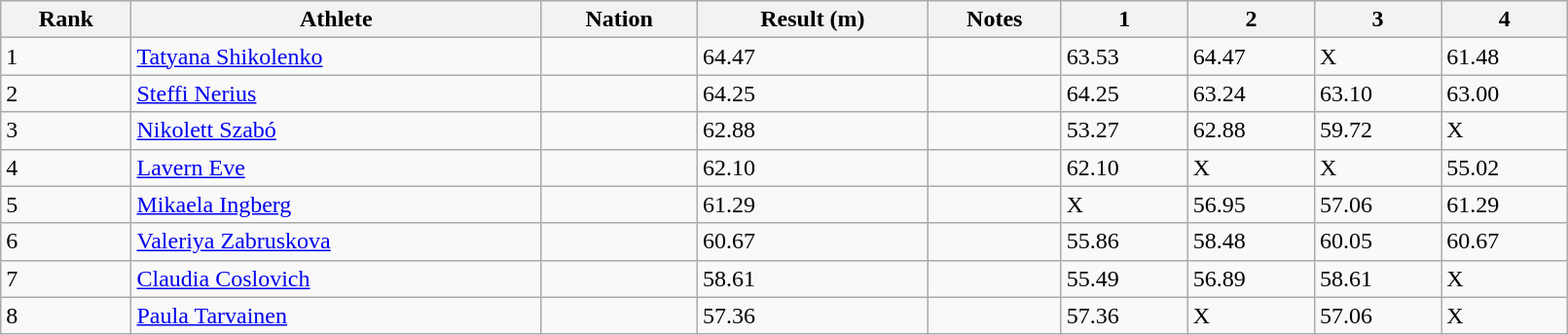<table class="wikitable" style="text=align:center;" width=85%>
<tr>
<th>Rank</th>
<th>Athlete</th>
<th>Nation</th>
<th>Result (m)</th>
<th>Notes</th>
<th>1</th>
<th>2</th>
<th>3</th>
<th>4</th>
</tr>
<tr>
<td>1</td>
<td><a href='#'>Tatyana Shikolenko</a></td>
<td></td>
<td>64.47</td>
<td></td>
<td>63.53</td>
<td>64.47</td>
<td>X</td>
<td>61.48</td>
</tr>
<tr>
<td>2</td>
<td><a href='#'>Steffi Nerius</a></td>
<td></td>
<td>64.25</td>
<td></td>
<td>64.25</td>
<td>63.24</td>
<td>63.10</td>
<td>63.00</td>
</tr>
<tr>
<td>3</td>
<td><a href='#'>Nikolett Szabó</a></td>
<td></td>
<td>62.88</td>
<td></td>
<td>53.27</td>
<td>62.88</td>
<td>59.72</td>
<td>X</td>
</tr>
<tr>
<td>4</td>
<td><a href='#'>Lavern Eve</a></td>
<td></td>
<td>62.10</td>
<td></td>
<td>62.10</td>
<td>X</td>
<td>X</td>
<td>55.02</td>
</tr>
<tr>
<td>5</td>
<td><a href='#'>Mikaela Ingberg</a></td>
<td></td>
<td>61.29</td>
<td></td>
<td>X</td>
<td>56.95</td>
<td>57.06</td>
<td>61.29</td>
</tr>
<tr>
<td>6</td>
<td><a href='#'>Valeriya Zabruskova</a></td>
<td></td>
<td>60.67</td>
<td></td>
<td>55.86</td>
<td>58.48</td>
<td>60.05</td>
<td>60.67</td>
</tr>
<tr>
<td>7</td>
<td><a href='#'>Claudia Coslovich</a></td>
<td></td>
<td>58.61</td>
<td></td>
<td>55.49</td>
<td>56.89</td>
<td>58.61</td>
<td>X</td>
</tr>
<tr>
<td>8</td>
<td><a href='#'>Paula Tarvainen</a></td>
<td></td>
<td>57.36</td>
<td></td>
<td>57.36</td>
<td>X</td>
<td>57.06</td>
<td>X</td>
</tr>
</table>
